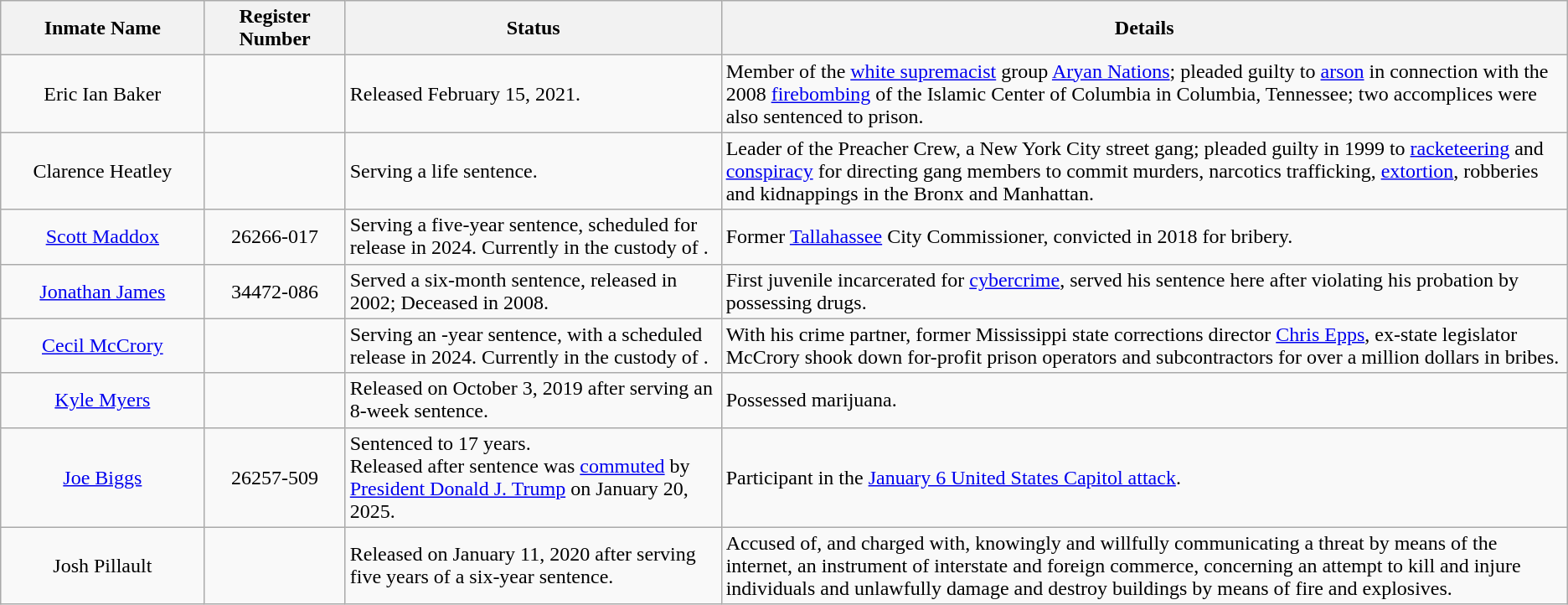<table class="wikitable sortable">
<tr>
<th width=13%>Inmate Name</th>
<th width=9%>Register Number</th>
<th width=24%>Status</th>
<th width=54%>Details</th>
</tr>
<tr>
<td style="text-align:center;">Eric Ian Baker</td>
<td style="text-align:center;"></td>
<td>Released February 15, 2021.</td>
<td>Member of the <a href='#'>white supremacist</a> group <a href='#'>Aryan Nations</a>; pleaded guilty to <a href='#'>arson</a> in connection with the 2008 <a href='#'>firebombing</a> of the Islamic Center of Columbia in Columbia, Tennessee; two accomplices were also sentenced to prison.</td>
</tr>
<tr>
<td style="text-align:center;">Clarence Heatley</td>
<td style="text-align:center;"></td>
<td>Serving a life sentence.</td>
<td>Leader of the Preacher Crew, a New York City street gang; pleaded guilty in 1999 to <a href='#'>racketeering</a> and <a href='#'>conspiracy</a> for directing gang members to commit murders, narcotics trafficking, <a href='#'>extortion</a>, robberies and kidnappings in the Bronx and Manhattan.</td>
</tr>
<tr>
<td style="text-align:center;"><a href='#'>Scott Maddox</a></td>
<td style="text-align:center;">26266-017</td>
<td>Serving a five-year sentence, scheduled for release in 2024. Currently in the custody of .</td>
<td>Former <a href='#'>Tallahassee</a> City Commissioner, convicted in 2018 for bribery.</td>
</tr>
<tr>
<td style="text-align:center;"><a href='#'>Jonathan James</a></td>
<td style="text-align:center;">34472-086</td>
<td>Served a six-month sentence, released in 2002; Deceased in 2008.</td>
<td>First juvenile incarcerated for <a href='#'>cybercrime</a>, served his sentence here after violating his probation by possessing drugs.</td>
</tr>
<tr>
<td style="text-align:center;"><a href='#'>Cecil McCrory</a></td>
<td style="text-align:center;"></td>
<td>Serving an -year sentence, with a scheduled release in 2024. Currently in the custody of .</td>
<td>With his crime partner, former Mississippi state corrections director <a href='#'>Chris Epps</a>, ex-state legislator McCrory shook down for-profit prison operators and subcontractors for over a million dollars in bribes.</td>
</tr>
<tr>
<td style="text-align:center;"><a href='#'>Kyle Myers</a></td>
<td style="text-align:center;"></td>
<td>Released on October 3, 2019 after serving an 8-week sentence.</td>
<td>Possessed marijuana.</td>
</tr>
<tr>
<td style="text-align:center;"><a href='#'>Joe Biggs</a></td>
<td style="text-align:center;">26257-509</td>
<td>Sentenced to 17 years.<br>Released after sentence was <a href='#'>commuted</a> by <a href='#'>President Donald J. Trump</a> on January 20, 2025.</td>
<td>Participant in the <a href='#'>January 6 United States Capitol attack</a>.</td>
</tr>
<tr>
<td style="text-align:center;">Josh Pillault</td>
<td style="text-align:center;"></td>
<td>Released on January 11, 2020 after serving five years of a six-year sentence.</td>
<td>Accused of, and charged with, knowingly and willfully communicating a threat by means of the internet, an instrument of interstate and foreign commerce, concerning an attempt to kill and injure individuals and unlawfully damage and destroy buildings by means of fire and explosives.</td>
</tr>
</table>
